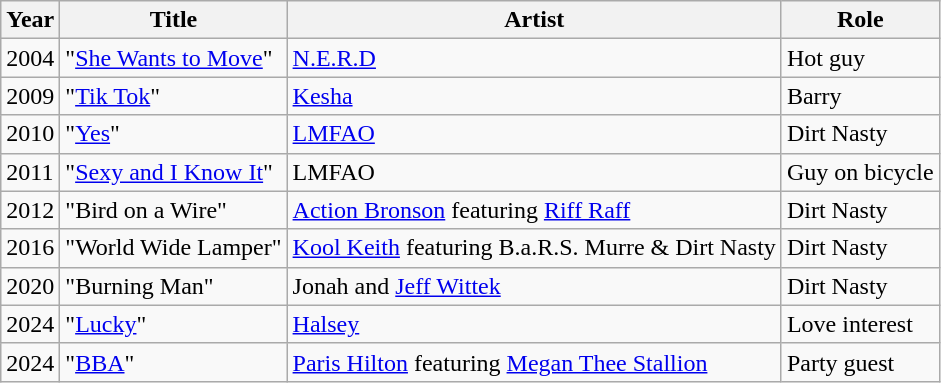<table class="wikitable sortable">
<tr>
<th>Year</th>
<th>Title</th>
<th>Artist</th>
<th>Role</th>
</tr>
<tr>
<td>2004</td>
<td>"<a href='#'>She Wants to Move</a>"</td>
<td><a href='#'>N.E.R.D</a></td>
<td>Hot guy</td>
</tr>
<tr>
<td>2009</td>
<td>"<a href='#'>Tik Tok</a>"</td>
<td><a href='#'>Kesha</a></td>
<td>Barry</td>
</tr>
<tr>
<td>2010</td>
<td>"<a href='#'>Yes</a>"</td>
<td><a href='#'>LMFAO</a></td>
<td>Dirt Nasty</td>
</tr>
<tr>
<td>2011</td>
<td>"<a href='#'>Sexy and I Know It</a>"</td>
<td>LMFAO</td>
<td>Guy on bicycle</td>
</tr>
<tr>
<td>2012</td>
<td>"Bird on a Wire"</td>
<td><a href='#'>Action Bronson</a> featuring <a href='#'>Riff Raff</a></td>
<td>Dirt Nasty</td>
</tr>
<tr>
<td>2016</td>
<td>"World Wide Lamper"</td>
<td><a href='#'>Kool Keith</a> featuring B.a.R.S. Murre & Dirt Nasty</td>
<td>Dirt Nasty</td>
</tr>
<tr>
<td>2020</td>
<td>"Burning Man"</td>
<td>Jonah and <a href='#'>Jeff Wittek</a></td>
<td>Dirt Nasty</td>
</tr>
<tr>
<td>2024</td>
<td>"<a href='#'>Lucky</a>"</td>
<td><a href='#'>Halsey</a></td>
<td>Love interest</td>
</tr>
<tr>
<td>2024</td>
<td>"<a href='#'>BBA</a>"</td>
<td><a href='#'>Paris Hilton</a> featuring <a href='#'>Megan Thee Stallion</a></td>
<td>Party guest</td>
</tr>
</table>
